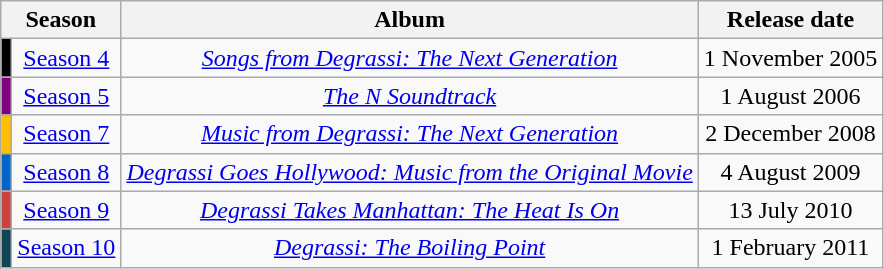<table class="wikitable" style="text-align: center;">
<tr>
<th colspan=2>Season</th>
<th>Album</th>
<th>Release date</th>
</tr>
<tr>
<td bgcolor="000000"></td>
<td><a href='#'>Season 4</a></td>
<td><em><a href='#'>Songs from Degrassi: The Next Generation</a></em></td>
<td>1 November 2005</td>
</tr>
<tr>
<td bgcolor="800080"></td>
<td><a href='#'>Season 5</a></td>
<td><em><a href='#'>The N Soundtrack</a></em></td>
<td>1 August 2006</td>
</tr>
<tr>
<td bgcolor="#FFBF00"></td>
<td><a href='#'>Season 7</a></td>
<td><em><a href='#'>Music from Degrassi: The Next Generation</a></em></td>
<td>2 December 2008</td>
</tr>
<tr>
<td bgcolor="#06C"></td>
<td><a href='#'>Season 8</a></td>
<td><em><a href='#'>Degrassi Goes Hollywood: Music from the Original Movie</a></em></td>
<td>4 August 2009</td>
</tr>
<tr>
<td bgcolor="CC4240"></td>
<td><a href='#'>Season 9</a></td>
<td><em><a href='#'>Degrassi Takes Manhattan: The Heat Is On</a></em></td>
<td>13 July 2010</td>
</tr>
<tr>
<td bgcolor="114455"></td>
<td><a href='#'>Season 10</a></td>
<td><em><a href='#'>Degrassi: The Boiling Point</a></em></td>
<td>1 February 2011</td>
</tr>
</table>
